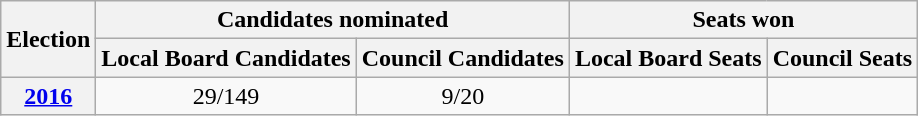<table class="wikitable">
<tr>
<th rowspan="2">Election</th>
<th colspan="2">Candidates nominated</th>
<th colspan="2">Seats won</th>
</tr>
<tr style="text-align:center;">
<th>Local Board Candidates</th>
<th>Council Candidates</th>
<th>Local Board Seats</th>
<th>Council Seats</th>
</tr>
<tr style="text-align:center;">
<th><a href='#'>2016</a></th>
<td>29/149</td>
<td>9/20</td>
<td></td>
<td></td>
</tr>
</table>
